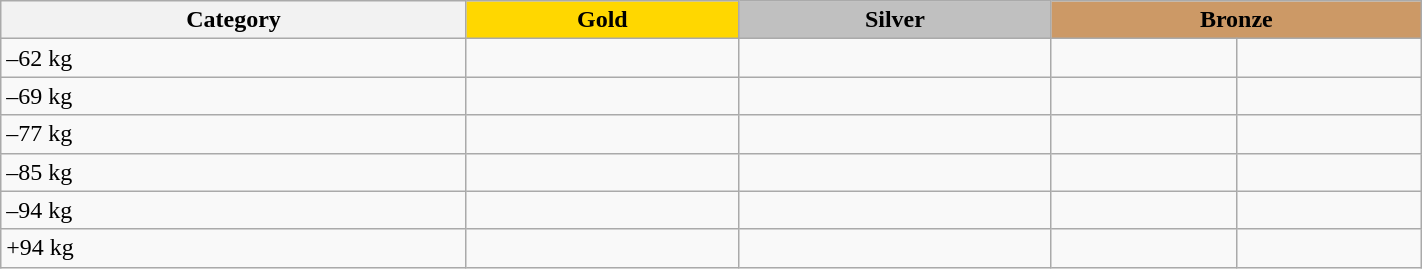<table class=wikitable width=75%>
<tr>
<th>Category</th>
<th style="background: gold">Gold</th>
<th style="background: silver">Silver</th>
<th style="background: #cc9966" colspan=2>Bronze</th>
</tr>
<tr>
<td>–62 kg</td>
<td></td>
<td></td>
<td></td>
<td></td>
</tr>
<tr>
<td>–69 kg</td>
<td></td>
<td></td>
<td></td>
<td></td>
</tr>
<tr>
<td>–77 kg</td>
<td></td>
<td></td>
<td></td>
<td></td>
</tr>
<tr>
<td>–85 kg</td>
<td></td>
<td></td>
<td></td>
<td></td>
</tr>
<tr>
<td>–94 kg</td>
<td></td>
<td></td>
<td></td>
<td></td>
</tr>
<tr>
<td>+94 kg</td>
<td></td>
<td></td>
<td></td>
<td></td>
</tr>
</table>
